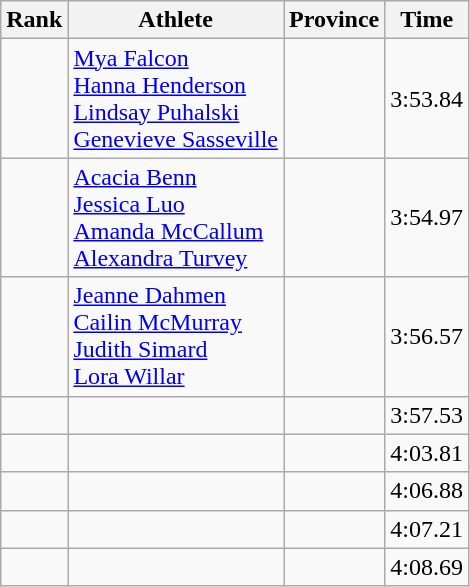<table class="wikitable sortable" style="text-align:center">
<tr>
<th>Rank</th>
<th>Athlete</th>
<th>Province</th>
<th>Time</th>
</tr>
<tr>
<td></td>
<td align=left><a href='#'>Mya Falcon</a><br><a href='#'>Hanna Henderson</a><br><a href='#'>Lindsay Puhalski</a><br><a href='#'>Genevieve Sasseville</a></td>
<td style="text-align:left;"></td>
<td>3:53.84</td>
</tr>
<tr>
<td></td>
<td align=left><a href='#'>Acacia Benn</a><br><a href='#'>Jessica Luo</a><br><a href='#'>Amanda McCallum</a><br><a href='#'>Alexandra Turvey</a></td>
<td style="text-align:left;"></td>
<td>3:54.97</td>
</tr>
<tr>
<td></td>
<td align=left><a href='#'>Jeanne Dahmen</a><br><a href='#'>Cailin McMurray</a><br><a href='#'>Judith Simard</a><br><a href='#'>Lora Willar</a></td>
<td style="text-align:left;"></td>
<td>3:56.57</td>
</tr>
<tr>
<td></td>
<td align=left></td>
<td style="text-align:left;"></td>
<td>3:57.53</td>
</tr>
<tr>
<td></td>
<td align=left></td>
<td style="text-align:left;"></td>
<td>4:03.81</td>
</tr>
<tr>
<td></td>
<td align=left></td>
<td style="text-align:left;"></td>
<td>4:06.88</td>
</tr>
<tr>
<td></td>
<td align=left></td>
<td style="text-align:left;"></td>
<td>4:07.21</td>
</tr>
<tr>
<td></td>
<td align=left></td>
<td style="text-align:left;"></td>
<td>4:08.69</td>
</tr>
</table>
